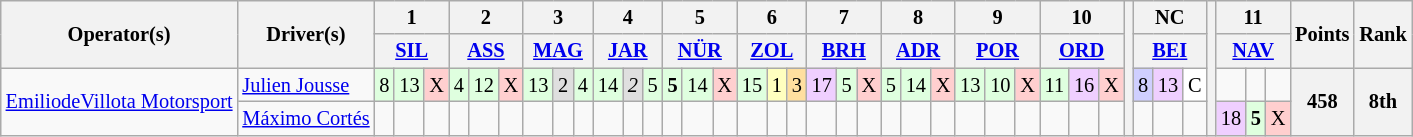<table class="wikitable" style="font-size: 85%">
<tr>
<th rowspan=2>Operator(s)</th>
<th rowspan=2>Driver(s)</th>
<th colspan=3>1</th>
<th colspan=3>2</th>
<th colspan=3>3</th>
<th colspan=3>4</th>
<th colspan=3>5</th>
<th colspan=3>6</th>
<th colspan=3>7</th>
<th colspan=3>8</th>
<th colspan=3>9</th>
<th colspan=3>10</th>
<th rowspan=4></th>
<th colspan=3>NC</th>
<th rowspan=4></th>
<th colspan=3>11</th>
<th rowspan=2>Points</th>
<th rowspan=2>Rank</th>
</tr>
<tr>
<th colspan=3><a href='#'>SIL</a></th>
<th colspan=3><a href='#'>ASS</a></th>
<th colspan=3><a href='#'>MAG</a></th>
<th colspan=3><a href='#'>JAR</a></th>
<th colspan=3><a href='#'>NÜR</a></th>
<th colspan=3><a href='#'>ZOL</a></th>
<th colspan=3><a href='#'>BRH</a></th>
<th colspan=3><a href='#'>ADR</a></th>
<th colspan=3><a href='#'>POR</a></th>
<th colspan=3><a href='#'>ORD</a></th>
<th colspan=3><a href='#'>BEI</a></th>
<th colspan=3><a href='#'>NAV</a></th>
</tr>
<tr>
<td rowspan=2 align=center><a href='#'>EmiliodeVillota Motorsport</a></td>
<td> <a href='#'>Julien Jousse</a></td>
<td style="background:#dfffdf;">8</td>
<td style="background:#dfffdf;">13</td>
<td style="background:#ffcfcf;">X</td>
<td style="background:#dfffdf;">4</td>
<td style="background:#dfffdf;">12</td>
<td style="background:#ffcfcf;">X</td>
<td style="background:#dfffdf;">13</td>
<td style="background:#dfdfdf;">2</td>
<td style="background:#dfffdf;">4</td>
<td style="background:#dfffdf;">14</td>
<td style="background:#dfdfdf;"><em>2</em></td>
<td style="background:#dfffdf;">5</td>
<td style="background:#dfffdf;"><strong>5</strong></td>
<td style="background:#dfffdf;">14</td>
<td style="background:#ffcfcf;">X</td>
<td style="background:#dfffdf;">15</td>
<td style="background:#ffffbf;">1</td>
<td style="background:#ffdf9f;">3</td>
<td style="background:#efcfff;">17</td>
<td style="background:#dfffdf;">5</td>
<td style="background:#ffcfcf;">X</td>
<td style="background:#dfffdf;">5</td>
<td style="background:#dfffdf;">14</td>
<td style="background:#ffcfcf;">X</td>
<td style="background:#dfffdf;">13</td>
<td style="background:#dfffdf;">10</td>
<td style="background:#ffcfcf;">X</td>
<td style="background:#dfffdf;">11</td>
<td style="background:#efcfff;">16</td>
<td style="background:#ffcfcf;">X</td>
<td style="background:#cfcfff;">8</td>
<td style="background:#efcfff;">13</td>
<td style="background:#ffffff;">C</td>
<td></td>
<td></td>
<td></td>
<th rowspan=2>458</th>
<th rowspan=2>8th</th>
</tr>
<tr>
<td> <a href='#'>Máximo Cortés</a></td>
<td></td>
<td></td>
<td></td>
<td></td>
<td></td>
<td></td>
<td></td>
<td></td>
<td></td>
<td></td>
<td></td>
<td></td>
<td></td>
<td></td>
<td></td>
<td></td>
<td></td>
<td></td>
<td></td>
<td></td>
<td></td>
<td></td>
<td></td>
<td></td>
<td></td>
<td></td>
<td></td>
<td></td>
<td></td>
<td></td>
<td></td>
<td></td>
<td></td>
<td style="background:#efcfff;">18</td>
<td style="background:#dfffdf;"><strong>5</strong></td>
<td style="background:#ffcfcf;">X</td>
</tr>
</table>
